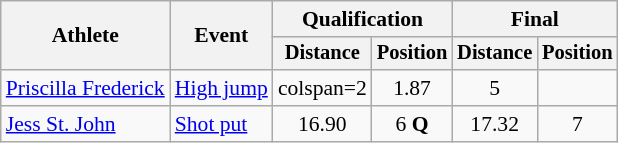<table class=wikitable style="font-size:90%">
<tr>
<th rowspan=2>Athlete</th>
<th rowspan=2>Event</th>
<th colspan=2>Qualification</th>
<th colspan=2>Final</th>
</tr>
<tr style="font-size:95%">
<th>Distance</th>
<th>Position</th>
<th>Distance</th>
<th>Position</th>
</tr>
<tr align=center>
<td align=left><a href='#'>Priscilla Frederick</a></td>
<td align=left><a href='#'>High jump</a></td>
<td>colspan=2 </td>
<td>1.87</td>
<td>5</td>
</tr>
<tr align=center>
<td align=left><a href='#'>Jess St. John</a></td>
<td align=left><a href='#'>Shot put</a></td>
<td>16.90</td>
<td>6 <strong>Q</strong></td>
<td>17.32</td>
<td>7</td>
</tr>
</table>
